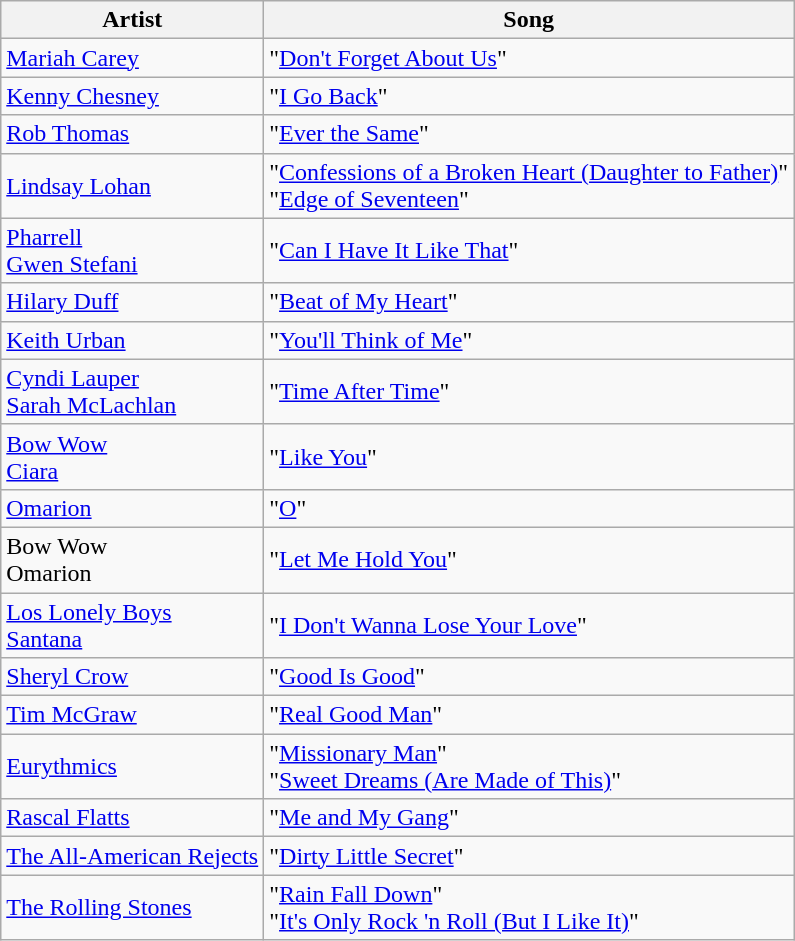<table class="wikitable">
<tr>
<th>Artist</th>
<th>Song</th>
</tr>
<tr>
<td><a href='#'>Mariah Carey</a></td>
<td>"<a href='#'>Don't Forget About Us</a>"</td>
</tr>
<tr>
<td><a href='#'>Kenny Chesney</a></td>
<td>"<a href='#'>I Go Back</a>"</td>
</tr>
<tr>
<td><a href='#'>Rob Thomas</a></td>
<td>"<a href='#'>Ever the Same</a>"</td>
</tr>
<tr>
<td><a href='#'>Lindsay Lohan</a></td>
<td>"<a href='#'>Confessions of a Broken Heart (Daughter to Father)</a>"<br>"<a href='#'>Edge of Seventeen</a>"</td>
</tr>
<tr>
<td><a href='#'>Pharrell</a><br><a href='#'>Gwen Stefani</a></td>
<td>"<a href='#'>Can I Have It Like That</a>"</td>
</tr>
<tr>
<td><a href='#'>Hilary Duff</a></td>
<td>"<a href='#'>Beat of My Heart</a>"</td>
</tr>
<tr>
<td><a href='#'>Keith Urban</a></td>
<td>"<a href='#'>You'll Think of Me</a>"</td>
</tr>
<tr>
<td><a href='#'>Cyndi Lauper</a><br><a href='#'>Sarah McLachlan</a></td>
<td>"<a href='#'>Time After Time</a>"</td>
</tr>
<tr>
<td><a href='#'>Bow Wow</a><br><a href='#'>Ciara</a></td>
<td>"<a href='#'>Like You</a>"</td>
</tr>
<tr>
<td><a href='#'>Omarion</a></td>
<td>"<a href='#'>O</a>"</td>
</tr>
<tr>
<td>Bow Wow<br>Omarion</td>
<td>"<a href='#'>Let Me Hold You</a>"</td>
</tr>
<tr>
<td><a href='#'>Los Lonely Boys</a><br><a href='#'>Santana</a></td>
<td>"<a href='#'>I Don't Wanna Lose Your Love</a>"</td>
</tr>
<tr>
<td><a href='#'>Sheryl Crow</a></td>
<td>"<a href='#'>Good Is Good</a>"</td>
</tr>
<tr>
<td><a href='#'>Tim McGraw</a></td>
<td>"<a href='#'>Real Good Man</a>"</td>
</tr>
<tr>
<td><a href='#'>Eurythmics</a></td>
<td>"<a href='#'>Missionary Man</a>"<br>"<a href='#'>Sweet Dreams (Are Made of This)</a>"</td>
</tr>
<tr>
<td><a href='#'>Rascal Flatts</a></td>
<td>"<a href='#'>Me and My Gang</a>"</td>
</tr>
<tr>
<td><a href='#'>The All-American Rejects</a></td>
<td>"<a href='#'>Dirty Little Secret</a>"</td>
</tr>
<tr>
<td><a href='#'>The Rolling Stones</a></td>
<td>"<a href='#'>Rain Fall Down</a>"<br>"<a href='#'>It's Only Rock 'n Roll (But I Like It)</a>"<br></td>
</tr>
</table>
